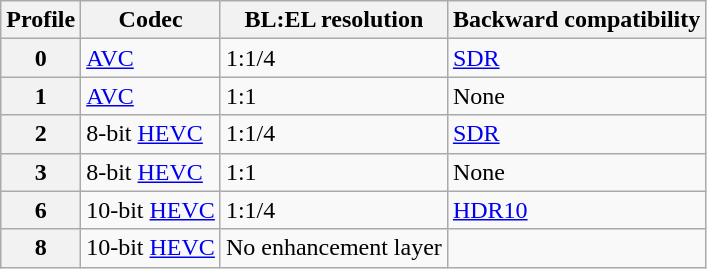<table class="wikitable">
<tr>
<th>Profile</th>
<th>Codec</th>
<th>BL:EL resolution</th>
<th>Backward compatibility</th>
</tr>
<tr>
<th>0</th>
<td><a href='#'>AVC</a></td>
<td>1:1/4</td>
<td><a href='#'>SDR</a></td>
</tr>
<tr>
<th>1</th>
<td><a href='#'>AVC</a></td>
<td>1:1</td>
<td>None</td>
</tr>
<tr>
<th>2</th>
<td>8-bit <a href='#'>HEVC</a></td>
<td>1:1/4</td>
<td><a href='#'>SDR</a></td>
</tr>
<tr>
<th>3</th>
<td>8-bit <a href='#'>HEVC</a></td>
<td>1:1</td>
<td>None</td>
</tr>
<tr>
<th>6</th>
<td>10-bit <a href='#'>HEVC</a></td>
<td>1:1/4</td>
<td><a href='#'>HDR10</a></td>
</tr>
<tr>
<th>8</th>
<td>10-bit <a href='#'>HEVC</a></td>
<td>No enhancement layer</td>
<td></td>
</tr>
</table>
